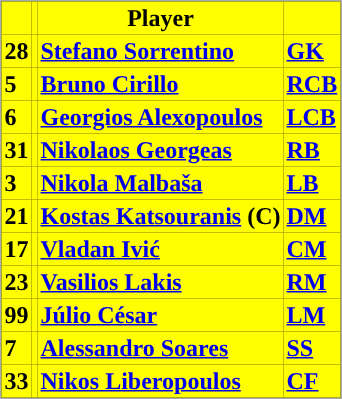<table class="toccolours" border="0" cellpadding="2" cellspacing="0" align="center" style="margin: 0.5em 0 1em 1em; background: #000000; border: 1px #aaaaaa solid;">
<tr bgcolor=#FFFF00>
<th></th>
<th></th>
<th>Player</th>
<th></th>
</tr>
<tr bgcolor=#FFFF00>
<td><strong>28</strong></td>
<td></td>
<td><a href='#'><span><strong>Stefano Sorrentino</strong></span></a></td>
<td><a href='#'><strong>GK</strong></a></td>
</tr>
<tr bgcolor=#FFFF00>
<td><strong>5</strong></td>
<td></td>
<td><a href='#'><span><strong>Bruno Cirillo</strong></span></a></td>
<td><a href='#'><strong>RCB</strong></a></td>
</tr>
<tr bgcolor=#FFFF00>
<td><strong>6</strong></td>
<td></td>
<td><a href='#'><span><strong>Georgios Alexopoulos</strong></span></a></td>
<td><a href='#'><strong>LCB</strong></a></td>
</tr>
<tr bgcolor=#FFFF00>
<td><strong>31</strong></td>
<td></td>
<td><a href='#'><span><strong>Nikolaos Georgeas</strong></span></a></td>
<td><a href='#'><strong>RB</strong></a></td>
</tr>
<tr bgcolor=#FFFF00>
<td><strong>3</strong></td>
<td></td>
<td><a href='#'><span><strong>Nikola Malbaša</strong></span></a></td>
<td><a href='#'><strong>LB</strong></a></td>
</tr>
<tr bgcolor=#FFFF00>
<td><strong>21</strong></td>
<td></td>
<td><a href='#'><span><strong>Kostas Katsouranis</strong></span></a> <strong>(C)</strong></td>
<td><a href='#'><strong>DM</strong></a></td>
</tr>
<tr bgcolor=#FFFF00>
<td><strong>17</strong></td>
<td></td>
<td><a href='#'><span><strong>Vladan Ivić</strong></span></a></td>
<td><a href='#'><strong>CM</strong></a></td>
</tr>
<tr bgcolor=#FFFF00>
<td><strong>23</strong></td>
<td></td>
<td><a href='#'><span><strong>Vasilios Lakis</strong></span></a></td>
<td><a href='#'><strong>RM</strong></a></td>
</tr>
<tr bgcolor=#FFFF00>
<td><strong>99</strong></td>
<td></td>
<td><a href='#'><span><strong>Júlio César</strong></span></a></td>
<td><a href='#'><strong>LM</strong></a></td>
</tr>
<tr bgcolor=#FFFF00>
<td><strong>7</strong></td>
<td></td>
<td><a href='#'><span><strong>Alessandro Soares</strong></span></a></td>
<td><a href='#'><strong>SS</strong></a></td>
</tr>
<tr bgcolor=#FFFF00>
<td><strong>33</strong></td>
<td></td>
<td><a href='#'><span><strong>Nikos Liberopoulos</strong></span></a></td>
<td><a href='#'><strong>CF</strong></a></td>
</tr>
</table>
